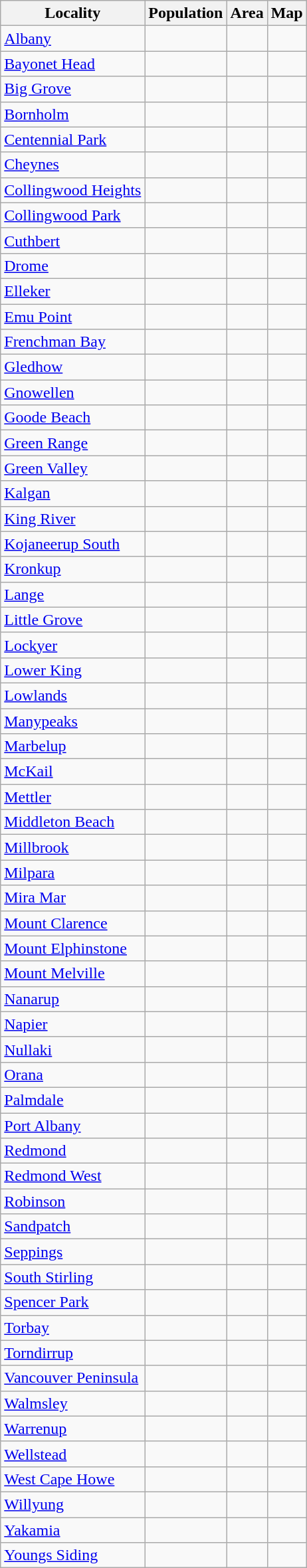<table class="wikitable sortable">
<tr>
<th>Locality</th>
<th data-sort-type=number>Population</th>
<th data-sort-type=number>Area</th>
<th>Map</th>
</tr>
<tr>
<td><a href='#'>Albany</a></td>
<td></td>
<td></td>
<td></td>
</tr>
<tr>
<td><a href='#'>Bayonet Head</a></td>
<td></td>
<td></td>
<td></td>
</tr>
<tr>
<td><a href='#'>Big Grove</a></td>
<td></td>
<td></td>
<td></td>
</tr>
<tr>
<td><a href='#'>Bornholm</a></td>
<td></td>
<td></td>
<td></td>
</tr>
<tr>
<td><a href='#'>Centennial Park</a></td>
<td></td>
<td></td>
<td></td>
</tr>
<tr>
<td><a href='#'>Cheynes</a></td>
<td></td>
<td></td>
<td></td>
</tr>
<tr>
<td><a href='#'>Collingwood Heights</a></td>
<td></td>
<td></td>
<td></td>
</tr>
<tr>
<td><a href='#'>Collingwood Park</a></td>
<td></td>
<td></td>
<td></td>
</tr>
<tr>
<td><a href='#'>Cuthbert</a></td>
<td></td>
<td></td>
<td></td>
</tr>
<tr>
<td><a href='#'>Drome</a></td>
<td></td>
<td></td>
<td></td>
</tr>
<tr>
<td><a href='#'>Elleker</a></td>
<td></td>
<td></td>
<td></td>
</tr>
<tr>
<td><a href='#'>Emu Point</a></td>
<td></td>
<td></td>
<td></td>
</tr>
<tr>
<td><a href='#'>Frenchman Bay</a></td>
<td></td>
<td></td>
<td></td>
</tr>
<tr>
<td><a href='#'>Gledhow</a></td>
<td></td>
<td></td>
<td></td>
</tr>
<tr>
<td><a href='#'>Gnowellen</a></td>
<td></td>
<td></td>
<td></td>
</tr>
<tr>
<td><a href='#'>Goode Beach</a></td>
<td></td>
<td></td>
<td></td>
</tr>
<tr>
<td><a href='#'>Green Range</a></td>
<td></td>
<td></td>
<td></td>
</tr>
<tr>
<td><a href='#'>Green Valley</a></td>
<td></td>
<td></td>
<td></td>
</tr>
<tr>
<td><a href='#'>Kalgan</a></td>
<td></td>
<td></td>
<td></td>
</tr>
<tr>
<td><a href='#'>King River</a></td>
<td></td>
<td></td>
<td></td>
</tr>
<tr>
<td><a href='#'>Kojaneerup South</a></td>
<td></td>
<td></td>
<td></td>
</tr>
<tr>
<td><a href='#'>Kronkup</a></td>
<td></td>
<td></td>
<td></td>
</tr>
<tr>
<td><a href='#'>Lange</a></td>
<td></td>
<td></td>
<td></td>
</tr>
<tr>
<td><a href='#'>Little Grove</a></td>
<td></td>
<td></td>
<td></td>
</tr>
<tr>
<td><a href='#'>Lockyer</a></td>
<td></td>
<td></td>
<td></td>
</tr>
<tr>
<td><a href='#'>Lower King</a></td>
<td></td>
<td></td>
<td></td>
</tr>
<tr>
<td><a href='#'>Lowlands</a></td>
<td></td>
<td></td>
<td></td>
</tr>
<tr>
<td><a href='#'>Manypeaks</a></td>
<td></td>
<td></td>
<td></td>
</tr>
<tr>
<td><a href='#'>Marbelup</a></td>
<td></td>
<td></td>
<td></td>
</tr>
<tr>
<td><a href='#'>McKail</a></td>
<td></td>
<td></td>
<td></td>
</tr>
<tr>
<td><a href='#'>Mettler</a></td>
<td></td>
<td></td>
<td></td>
</tr>
<tr>
<td><a href='#'>Middleton Beach</a></td>
<td></td>
<td></td>
<td></td>
</tr>
<tr>
<td><a href='#'>Millbrook</a></td>
<td></td>
<td></td>
<td></td>
</tr>
<tr>
<td><a href='#'>Milpara</a></td>
<td></td>
<td></td>
<td></td>
</tr>
<tr>
<td><a href='#'>Mira Mar</a></td>
<td></td>
<td></td>
<td></td>
</tr>
<tr>
<td><a href='#'>Mount Clarence</a></td>
<td></td>
<td></td>
<td></td>
</tr>
<tr>
<td><a href='#'>Mount Elphinstone</a></td>
<td></td>
<td></td>
<td></td>
</tr>
<tr>
<td><a href='#'>Mount Melville</a></td>
<td></td>
<td></td>
<td></td>
</tr>
<tr>
<td><a href='#'>Nanarup</a></td>
<td></td>
<td></td>
<td></td>
</tr>
<tr>
<td><a href='#'>Napier</a></td>
<td></td>
<td></td>
<td></td>
</tr>
<tr>
<td><a href='#'>Nullaki</a></td>
<td></td>
<td></td>
<td></td>
</tr>
<tr>
<td><a href='#'>Orana</a></td>
<td></td>
<td></td>
<td></td>
</tr>
<tr>
<td><a href='#'>Palmdale</a></td>
<td></td>
<td></td>
<td></td>
</tr>
<tr>
<td><a href='#'>Port Albany</a></td>
<td></td>
<td></td>
<td></td>
</tr>
<tr>
<td><a href='#'>Redmond</a></td>
<td></td>
<td></td>
<td></td>
</tr>
<tr>
<td><a href='#'>Redmond West</a></td>
<td></td>
<td></td>
<td></td>
</tr>
<tr>
<td><a href='#'>Robinson</a></td>
<td></td>
<td></td>
<td></td>
</tr>
<tr>
<td><a href='#'>Sandpatch</a></td>
<td></td>
<td></td>
<td></td>
</tr>
<tr>
<td><a href='#'>Seppings</a></td>
<td></td>
<td></td>
<td></td>
</tr>
<tr>
<td><a href='#'>South Stirling</a></td>
<td></td>
<td></td>
<td></td>
</tr>
<tr>
<td><a href='#'>Spencer Park</a></td>
<td></td>
<td></td>
<td></td>
</tr>
<tr>
<td><a href='#'>Torbay</a></td>
<td></td>
<td></td>
<td></td>
</tr>
<tr>
<td><a href='#'>Torndirrup</a></td>
<td></td>
<td></td>
<td></td>
</tr>
<tr>
<td><a href='#'>Vancouver Peninsula</a></td>
<td></td>
<td></td>
<td></td>
</tr>
<tr>
<td><a href='#'>Walmsley</a></td>
<td></td>
<td></td>
<td></td>
</tr>
<tr>
<td><a href='#'>Warrenup</a></td>
<td></td>
<td></td>
<td></td>
</tr>
<tr>
<td><a href='#'>Wellstead</a></td>
<td></td>
<td></td>
<td></td>
</tr>
<tr>
<td><a href='#'>West Cape Howe</a></td>
<td></td>
<td></td>
<td></td>
</tr>
<tr>
<td><a href='#'>Willyung</a></td>
<td></td>
<td></td>
<td></td>
</tr>
<tr>
<td><a href='#'>Yakamia</a></td>
<td></td>
<td></td>
<td></td>
</tr>
<tr>
<td><a href='#'>Youngs Siding</a></td>
<td></td>
<td></td>
<td></td>
</tr>
</table>
